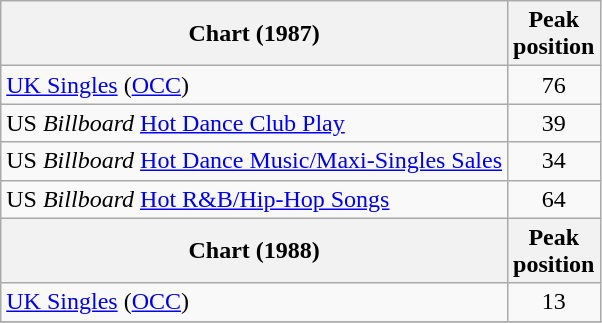<table class="wikitable sortable">
<tr>
<th>Chart (1987)</th>
<th>Peak<br>position</th>
</tr>
<tr>
<td><a href='#'>UK Singles</a> (<a href='#'>OCC</a>)</td>
<td align="center">76</td>
</tr>
<tr>
<td>US <em>Billboard</em> <a href='#'>Hot Dance Club Play</a></td>
<td align="center">39</td>
</tr>
<tr>
<td>US <em>Billboard</em> <a href='#'>Hot Dance Music/Maxi-Singles Sales</a></td>
<td align="center">34</td>
</tr>
<tr>
<td>US <em>Billboard</em> <a href='#'>Hot R&B/Hip-Hop Songs</a></td>
<td align="center">64</td>
</tr>
<tr>
<th>Chart (1988)</th>
<th>Peak<br>position</th>
</tr>
<tr>
<td><a href='#'>UK Singles</a> (<a href='#'>OCC</a>)</td>
<td align="center">13</td>
</tr>
<tr>
</tr>
</table>
